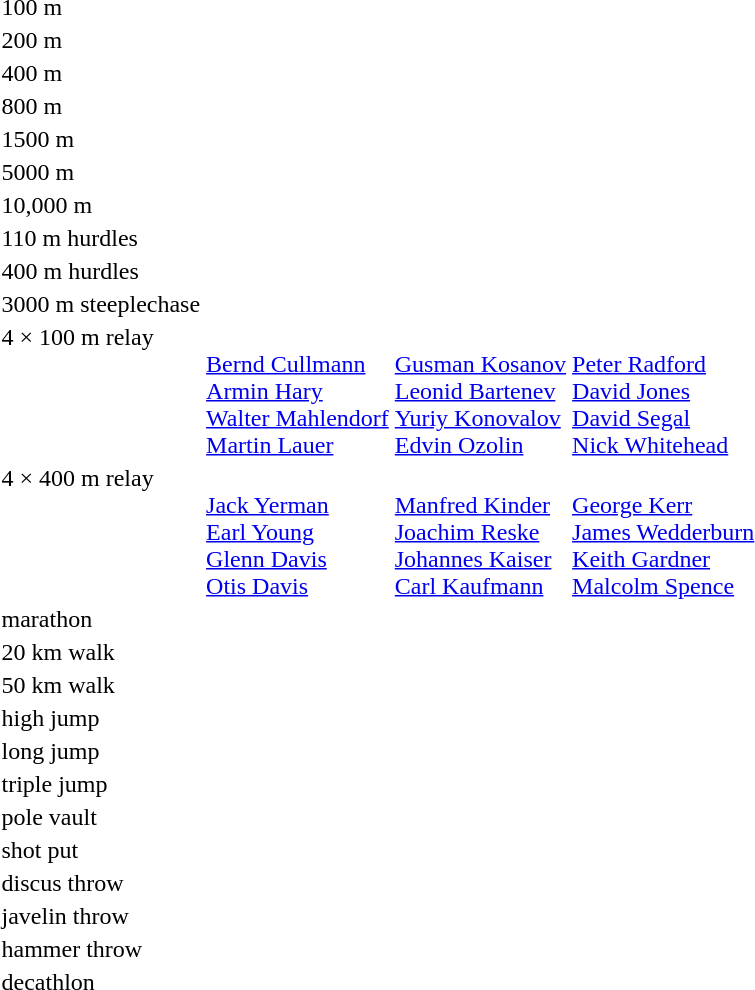<table>
<tr>
<td>100 m<br></td>
<td></td>
<td></td>
<td></td>
</tr>
<tr>
<td>200 m<br></td>
<td></td>
<td></td>
<td></td>
</tr>
<tr>
<td>400 m<br></td>
<td></td>
<td></td>
<td></td>
</tr>
<tr>
<td>800 m<br></td>
<td></td>
<td></td>
<td></td>
</tr>
<tr>
<td>1500 m<br></td>
<td></td>
<td></td>
<td></td>
</tr>
<tr>
<td>5000 m<br></td>
<td></td>
<td></td>
<td></td>
</tr>
<tr>
<td>10,000 m<br></td>
<td></td>
<td></td>
<td></td>
</tr>
<tr>
<td>110 m hurdles<br></td>
<td></td>
<td></td>
<td></td>
</tr>
<tr>
<td>400 m hurdles<br></td>
<td></td>
<td></td>
<td></td>
</tr>
<tr>
<td>3000 m steeplechase<br></td>
<td></td>
<td></td>
<td></td>
</tr>
<tr valign="top">
<td>4 × 100 m relay<br></td>
<td><br><a href='#'>Bernd Cullmann</a><br><a href='#'>Armin Hary</a><br><a href='#'>Walter Mahlendorf</a><br><a href='#'>Martin Lauer</a></td>
<td><br><a href='#'>Gusman Kosanov</a><br><a href='#'>Leonid Bartenev</a><br><a href='#'>Yuriy Konovalov</a><br><a href='#'>Edvin Ozolin</a></td>
<td><br><a href='#'>Peter Radford</a><br><a href='#'>David Jones</a><br><a href='#'>David Segal</a><br><a href='#'>Nick Whitehead</a></td>
</tr>
<tr valign="top">
<td>4 × 400 m relay<br></td>
<td><br><a href='#'>Jack Yerman</a><br><a href='#'>Earl Young</a><br><a href='#'>Glenn Davis</a><br><a href='#'>Otis Davis</a></td>
<td><br><a href='#'>Manfred Kinder</a><br><a href='#'>Joachim Reske</a><br><a href='#'>Johannes Kaiser</a><br><a href='#'>Carl Kaufmann</a></td>
<td><br><a href='#'>George Kerr</a><br><a href='#'>James Wedderburn</a><br><a href='#'>Keith Gardner</a><br><a href='#'>Malcolm Spence</a></td>
</tr>
<tr>
<td>marathon<br></td>
<td></td>
<td></td>
<td></td>
</tr>
<tr>
<td>20 km walk<br></td>
<td></td>
<td></td>
<td></td>
</tr>
<tr>
<td>50 km walk<br></td>
<td></td>
<td></td>
<td></td>
</tr>
<tr>
<td>high jump<br></td>
<td></td>
<td></td>
<td></td>
</tr>
<tr>
<td>long jump<br></td>
<td></td>
<td></td>
<td></td>
</tr>
<tr>
<td>triple jump<br></td>
<td></td>
<td></td>
<td></td>
</tr>
<tr>
<td>pole vault<br></td>
<td></td>
<td></td>
<td></td>
</tr>
<tr>
<td>shot put<br></td>
<td></td>
<td></td>
<td></td>
</tr>
<tr>
<td>discus throw<br></td>
<td></td>
<td></td>
<td></td>
</tr>
<tr>
<td>javelin throw<br></td>
<td></td>
<td></td>
<td></td>
</tr>
<tr>
<td>hammer throw<br></td>
<td></td>
<td></td>
<td></td>
</tr>
<tr>
<td>decathlon<br></td>
<td></td>
<td></td>
<td></td>
</tr>
</table>
